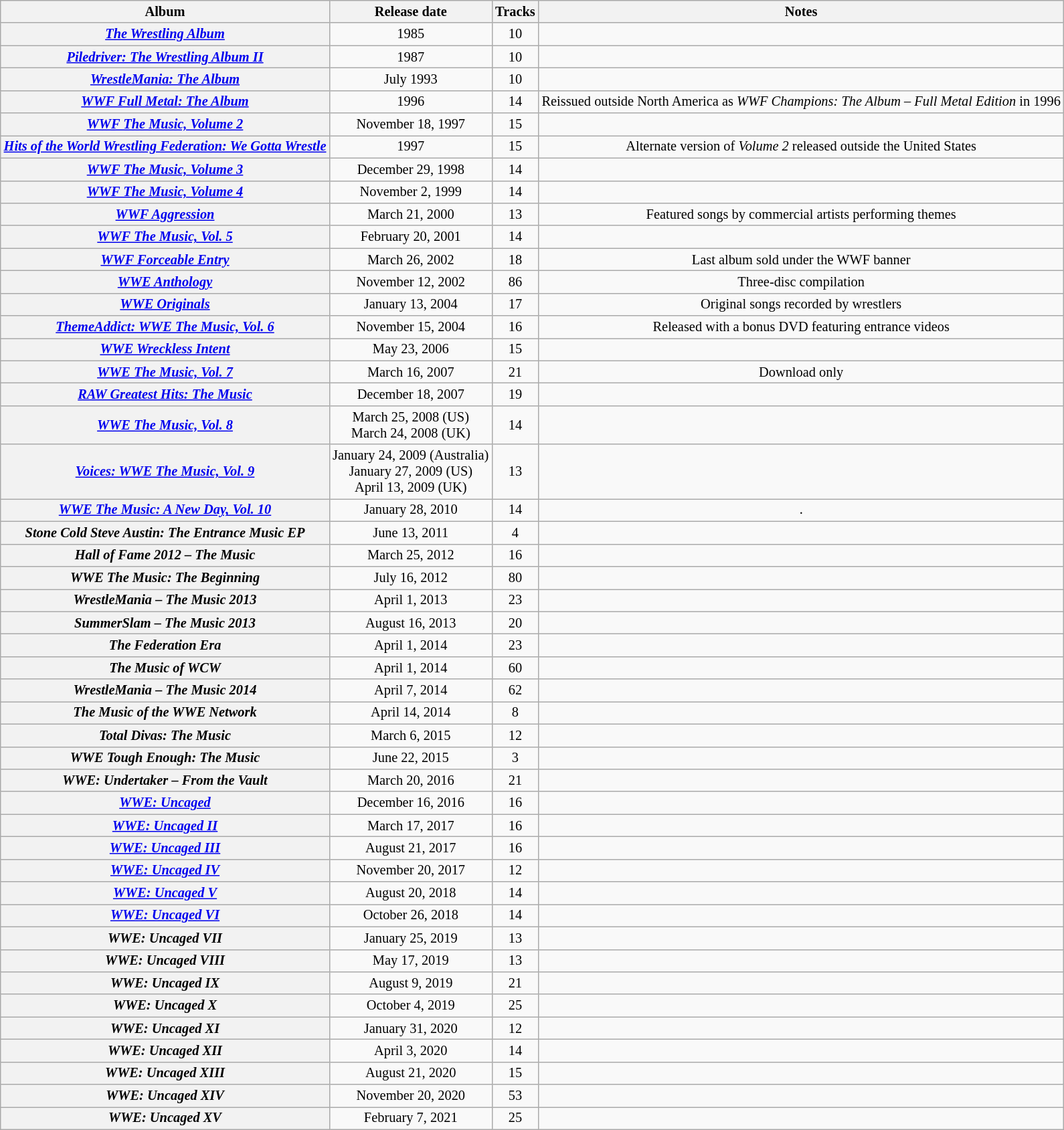<table class="wikitable sortable" style="text-align:center; font-size:85%">
<tr>
<th>Album</th>
<th>Release date</th>
<th>Tracks</th>
<th>Notes</th>
</tr>
<tr>
<th><em><a href='#'>The Wrestling Album</a></em></th>
<td>1985</td>
<td>10</td>
<td></td>
</tr>
<tr>
<th><em><a href='#'>Piledriver: The Wrestling Album II</a></em></th>
<td>1987</td>
<td>10</td>
<td></td>
</tr>
<tr>
<th><em><a href='#'>WrestleMania: The Album</a></em></th>
<td>July 1993</td>
<td>10</td>
<td></td>
</tr>
<tr WWE>
<th><em><a href='#'>WWF Full Metal: The Album</a></em></th>
<td>1996</td>
<td>14</td>
<td>Reissued outside North America as <em>WWF Champions: The Album – Full Metal Edition</em> in 1996</td>
</tr>
<tr>
<th><em><a href='#'>WWF The Music, Volume 2</a></em></th>
<td>November 18, 1997</td>
<td>15</td>
<td></td>
</tr>
<tr>
<th><em><a href='#'>Hits of the World Wrestling Federation: We Gotta Wrestle</a></em></th>
<td>1997</td>
<td>15</td>
<td>Alternate version of <em>Volume 2</em> released outside the United States</td>
</tr>
<tr the second version of>
<th><em><a href='#'>WWF The Music, Volume 3</a></em></th>
<td>December 29, 1998</td>
<td>14</td>
<td></td>
</tr>
<tr>
<th><em><a href='#'>WWF The Music, Volume 4</a></em></th>
<td>November 2, 1999</td>
<td>14</td>
<td></td>
</tr>
<tr>
<th><em><a href='#'>WWF Aggression</a></em></th>
<td>March 21, 2000</td>
<td>13</td>
<td>Featured songs by commercial artists performing themes</td>
</tr>
<tr>
<th><em><a href='#'>WWF The Music, Vol. 5</a></em></th>
<td>February 20, 2001</td>
<td>14</td>
<td></td>
</tr>
<tr>
<th><em><a href='#'>WWF Forceable Entry</a></em></th>
<td>March 26, 2002</td>
<td>18</td>
<td>Last album sold under the WWF banner</td>
</tr>
<tr>
<th><em><a href='#'>WWE Anthology</a></em></th>
<td>November 12, 2002</td>
<td>86</td>
<td>Three-disc compilation</td>
</tr>
<tr>
<th><em><a href='#'>WWE Originals</a></em></th>
<td>January 13, 2004</td>
<td>17</td>
<td>Original songs recorded by wrestlers</td>
</tr>
<tr>
<th><em><a href='#'>ThemeAddict: WWE The Music, Vol. 6</a></em></th>
<td>November 15, 2004</td>
<td>16</td>
<td>Released with a bonus DVD featuring entrance videos</td>
</tr>
<tr>
<th><em><a href='#'>WWE Wreckless Intent</a></em></th>
<td>May 23, 2006</td>
<td>15</td>
<td></td>
</tr>
<tr>
<th><em><a href='#'>WWE The Music, Vol. 7</a></em></th>
<td>March 16, 2007</td>
<td>21</td>
<td>Download only</td>
</tr>
<tr>
<th><em><a href='#'>RAW Greatest Hits: The Music</a></em></th>
<td>December 18, 2007</td>
<td>19</td>
<td></td>
</tr>
<tr>
<th><em><a href='#'>WWE The Music, Vol. 8</a></em></th>
<td>March 25, 2008 (US)<br>March 24, 2008 (UK)</td>
<td>14</td>
<td></td>
</tr>
<tr>
<th><em><a href='#'>Voices: WWE The Music, Vol. 9</a></em></th>
<td>January 24, 2009 (Australia)<br>January 27, 2009 (US)<br>April 13, 2009 (UK)</td>
<td>13</td>
<td></td>
</tr>
<tr>
<th><em><a href='#'>WWE The Music: A New Day, Vol. 10</a></em></th>
<td>January 28, 2010</td>
<td>14</td>
<td>.</td>
</tr>
<tr>
<th><em>Stone Cold Steve Austin: The Entrance Music EP</em></th>
<td>June 13, 2011</td>
<td>4</td>
<td></td>
</tr>
<tr>
<th><em>Hall of Fame 2012 – The Music</em></th>
<td>March 25, 2012</td>
<td>16</td>
<td></td>
</tr>
<tr>
<th><em>WWE The Music: The Beginning</em></th>
<td>July 16, 2012</td>
<td>80</td>
<td></td>
</tr>
<tr>
<th><em>WrestleMania – The Music 2013</em></th>
<td>April 1, 2013</td>
<td>23</td>
<td></td>
</tr>
<tr>
<th><em>SummerSlam – The Music 2013</em></th>
<td>August 16, 2013</td>
<td>20</td>
<td></td>
</tr>
<tr>
<th><em>The Federation Era</em></th>
<td>April 1, 2014</td>
<td>23</td>
<td></td>
</tr>
<tr>
<th><em>The Music of WCW</em></th>
<td>April 1, 2014</td>
<td>60</td>
<td></td>
</tr>
<tr>
<th><em>WrestleMania – The Music 2014</em></th>
<td>April 7, 2014</td>
<td>62</td>
<td></td>
</tr>
<tr>
<th><em>The Music of the WWE Network</em></th>
<td>April 14, 2014</td>
<td>8</td>
<td></td>
</tr>
<tr>
<th><em>Total Divas: The Music</em></th>
<td>March 6, 2015</td>
<td>12</td>
<td></td>
</tr>
<tr>
<th><em>WWE Tough Enough: The Music</em></th>
<td>June 22, 2015</td>
<td>3</td>
<td></td>
</tr>
<tr>
<th><em>WWE: Undertaker – From the Vault</em></th>
<td>March 20, 2016</td>
<td>21</td>
<td></td>
</tr>
<tr>
<th><em><a href='#'>WWE: Uncaged</a></em></th>
<td>December 16, 2016</td>
<td>16</td>
<td></td>
</tr>
<tr>
<th><em><a href='#'>WWE: Uncaged II</a></em></th>
<td>March 17, 2017</td>
<td>16</td>
<td></td>
</tr>
<tr>
<th><em><a href='#'>WWE: Uncaged III</a></em></th>
<td>August 21, 2017</td>
<td>16</td>
<td></td>
</tr>
<tr>
<th><em><a href='#'>WWE: Uncaged IV</a></em></th>
<td>November 20, 2017</td>
<td>12</td>
<td></td>
</tr>
<tr>
<th><em><a href='#'>WWE: Uncaged V</a></em></th>
<td>August 20, 2018</td>
<td>14</td>
<td></td>
</tr>
<tr>
<th><em><a href='#'>WWE: Uncaged VI</a></em></th>
<td>October 26, 2018</td>
<td>14</td>
<td></td>
</tr>
<tr>
<th><em>WWE: Uncaged VII</em></th>
<td>January 25, 2019</td>
<td>13</td>
<td></td>
</tr>
<tr>
<th><em>WWE: Uncaged VIII</em></th>
<td>May 17, 2019</td>
<td>13</td>
<td></td>
</tr>
<tr>
<th><em>WWE: Uncaged IX</em></th>
<td>August 9, 2019</td>
<td>21</td>
<td></td>
</tr>
<tr>
<th><em>WWE: Uncaged X</em></th>
<td>October 4, 2019</td>
<td>25</td>
<td></td>
</tr>
<tr>
<th><em>WWE: Uncaged XI</em></th>
<td>January 31, 2020</td>
<td>12</td>
<td></td>
</tr>
<tr>
<th><em>WWE: Uncaged XII</em></th>
<td>April 3, 2020</td>
<td>14</td>
<td></td>
</tr>
<tr>
<th><em>WWE: Uncaged XIII</em></th>
<td>August 21, 2020</td>
<td>15</td>
<td></td>
</tr>
<tr>
<th><em>WWE: Uncaged XIV</em></th>
<td>November 20, 2020</td>
<td>53</td>
<td></td>
</tr>
<tr>
<th><em>WWE: Uncaged XV</em></th>
<td>February 7, 2021</td>
<td>25</td>
<td></td>
</tr>
</table>
